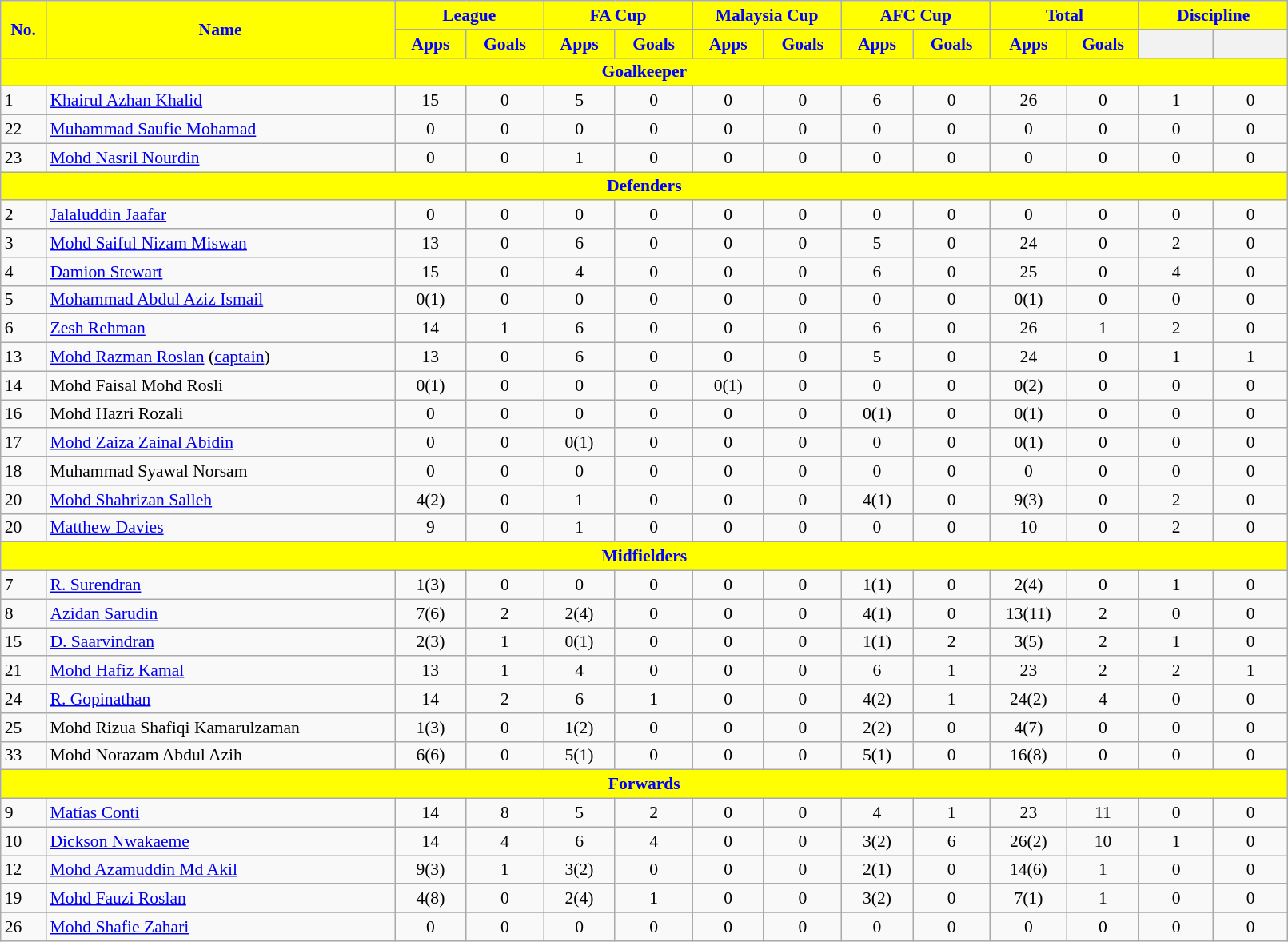<table class="wikitable"  style="text-align:center; font-size:90%; width:85%;">
<tr>
<th rowspan="2" style="background:yellow; color:Blue; text-align:center;">No.</th>
<th rowspan="2" style="background:yellow; color:Blue; text-align:center;">Name</th>
<th colspan="2" style="background:yellow; color:Blue; text-align:center;" width="85">League</th>
<th colspan="2" style="background:yellow; color:Blue; text-align:center;" width="85">FA Cup</th>
<th colspan="2" style="background:yellow; color:Blue; text-align:center;" width="85">Malaysia Cup</th>
<th colspan="2" style="background:yellow; color:Blue; text-align:center;" width="85">AFC Cup</th>
<th colspan="2" style="background:yellow; color:Blue; text-align:center;" width="85">Total</th>
<th colspan="2" style="background:yellow; color:Blue; text-align:center;" width="85">Discipline</th>
</tr>
<tr>
<th style="background:yellow; color:Blue; text-align:center;">Apps</th>
<th style="background:yellow; color:Blue; text-align:center;">Goals</th>
<th style="background:yellow; color:Blue; text-align:center;">Apps</th>
<th style="background:yellow; color:Blue; text-align:center;">Goals</th>
<th style="background:yellow; color:Blue; text-align:center;">Apps</th>
<th style="background:yellow; color:Blue; text-align:center;">Goals</th>
<th style="background:yellow; color:Blue; text-align:center;">Apps</th>
<th style="background:yellow; color:Blue; text-align:center;">Goals</th>
<th style="background:yellow; color:Blue; text-align:center;">Apps</th>
<th style="background:yellow; color:Blue; text-align:center;">Goals</th>
<th></th>
<th></th>
</tr>
<tr>
<th colspan="15"  style="background:yellow; color:blue; text-align:center;">Goalkeeper</th>
</tr>
<tr>
<td align="left">1</td>
<td align="left"> <a href='#'>Khairul Azhan Khalid</a></td>
<td>15</td>
<td>0</td>
<td>5</td>
<td>0</td>
<td>0</td>
<td>0</td>
<td>6</td>
<td>0</td>
<td>26</td>
<td>0</td>
<td>1</td>
<td>0</td>
</tr>
<tr>
<td align="left">22</td>
<td align="left"> <a href='#'>Muhammad Saufie Mohamad</a></td>
<td>0</td>
<td>0</td>
<td>0</td>
<td>0</td>
<td>0</td>
<td>0</td>
<td>0</td>
<td>0</td>
<td>0</td>
<td>0</td>
<td>0</td>
<td>0</td>
</tr>
<tr>
<td align="left">23</td>
<td align="left"> <a href='#'>Mohd Nasril Nourdin</a></td>
<td>0</td>
<td>0</td>
<td>1</td>
<td>0</td>
<td>0</td>
<td>0</td>
<td>0</td>
<td>0</td>
<td>0</td>
<td>0</td>
<td>0</td>
<td>0</td>
</tr>
<tr>
<th colspan="15"  style="background:yellow; color:blue; text-align:center;">Defenders</th>
</tr>
<tr>
<td align="left">2</td>
<td align="left"> <a href='#'>Jalaluddin Jaafar</a></td>
<td>0</td>
<td>0</td>
<td>0</td>
<td>0</td>
<td>0</td>
<td>0</td>
<td>0</td>
<td>0</td>
<td>0</td>
<td>0</td>
<td>0</td>
<td>0</td>
</tr>
<tr>
<td align="left">3</td>
<td align="left"> <a href='#'>Mohd Saiful Nizam Miswan</a></td>
<td>13</td>
<td>0</td>
<td>6</td>
<td>0</td>
<td>0</td>
<td>0</td>
<td>5</td>
<td>0</td>
<td>24</td>
<td>0</td>
<td>2</td>
<td>0</td>
</tr>
<tr>
<td align="left">4</td>
<td align="left"> <a href='#'>Damion Stewart</a></td>
<td>15</td>
<td>0</td>
<td>4</td>
<td>0</td>
<td>0</td>
<td>0</td>
<td>6</td>
<td>0</td>
<td>25</td>
<td>0</td>
<td>4</td>
<td>0</td>
</tr>
<tr>
<td align="left">5</td>
<td align="left"> <a href='#'>Mohammad Abdul Aziz Ismail</a></td>
<td>0(1)</td>
<td>0</td>
<td>0</td>
<td>0</td>
<td>0</td>
<td>0</td>
<td>0</td>
<td>0</td>
<td>0(1)</td>
<td>0</td>
<td>0</td>
<td>0</td>
</tr>
<tr>
<td align="left">6</td>
<td align="left"> <a href='#'>Zesh Rehman</a></td>
<td>14</td>
<td>1</td>
<td>6</td>
<td>0</td>
<td>0</td>
<td>0</td>
<td>6</td>
<td>0</td>
<td>26</td>
<td>1</td>
<td>2</td>
<td>0</td>
</tr>
<tr>
<td align="left">13</td>
<td align="left"> <a href='#'>Mohd Razman Roslan</a> (<a href='#'>captain</a>)</td>
<td>13</td>
<td>0</td>
<td>6</td>
<td>0</td>
<td>0</td>
<td>0</td>
<td>5</td>
<td>0</td>
<td>24</td>
<td>0</td>
<td>1</td>
<td>1</td>
</tr>
<tr>
<td align="left">14</td>
<td align="left"> Mohd Faisal Mohd Rosli</td>
<td>0(1)</td>
<td>0</td>
<td>0</td>
<td>0</td>
<td>0(1)</td>
<td>0</td>
<td>0</td>
<td>0</td>
<td>0(2)</td>
<td>0</td>
<td>0</td>
<td>0</td>
</tr>
<tr>
<td align="left">16</td>
<td align="left"> Mohd Hazri Rozali</td>
<td>0</td>
<td>0</td>
<td>0</td>
<td>0</td>
<td>0</td>
<td>0</td>
<td>0(1)</td>
<td>0</td>
<td>0(1)</td>
<td>0</td>
<td>0</td>
<td>0</td>
</tr>
<tr>
<td align="left">17</td>
<td align="left"> <a href='#'>Mohd Zaiza Zainal Abidin</a></td>
<td>0</td>
<td>0</td>
<td>0(1)</td>
<td>0</td>
<td>0</td>
<td>0</td>
<td>0</td>
<td>0</td>
<td>0(1)</td>
<td>0</td>
<td>0</td>
<td>0</td>
</tr>
<tr>
<td align="left">18</td>
<td align="left"> Muhammad Syawal Norsam</td>
<td>0</td>
<td>0</td>
<td>0</td>
<td>0</td>
<td>0</td>
<td>0</td>
<td>0</td>
<td>0</td>
<td>0</td>
<td>0</td>
<td>0</td>
<td>0</td>
</tr>
<tr>
<td align="left">20</td>
<td align="left"> <a href='#'>Mohd Shahrizan Salleh</a></td>
<td>4(2)</td>
<td>0</td>
<td>1</td>
<td>0</td>
<td>0</td>
<td>0</td>
<td>4(1)</td>
<td>0</td>
<td>9(3)</td>
<td>0</td>
<td>2</td>
<td>0</td>
</tr>
<tr>
<td align="left">20</td>
<td align="left"> <a href='#'>Matthew Davies</a></td>
<td>9</td>
<td>0</td>
<td>1</td>
<td>0</td>
<td>0</td>
<td>0</td>
<td>0</td>
<td>0</td>
<td>10</td>
<td>0</td>
<td>2</td>
<td>0</td>
</tr>
<tr>
<th colspan="15"  style="background:yellow; color:blue; text-align:center;">Midfielders</th>
</tr>
<tr>
<td align="left">7</td>
<td align="left"> <a href='#'>R. Surendran</a></td>
<td>1(3)</td>
<td>0</td>
<td>0</td>
<td>0</td>
<td>0</td>
<td>0</td>
<td>1(1)</td>
<td>0</td>
<td>2(4)</td>
<td>0</td>
<td>1</td>
<td>0</td>
</tr>
<tr>
<td align="left">8</td>
<td align="left"> <a href='#'>Azidan Sarudin</a></td>
<td>7(6)</td>
<td>2</td>
<td>2(4)</td>
<td>0</td>
<td>0</td>
<td>0</td>
<td>4(1)</td>
<td>0</td>
<td>13(11)</td>
<td>2</td>
<td>0</td>
<td>0</td>
</tr>
<tr>
<td align="left">15</td>
<td align="left"> <a href='#'>D. Saarvindran</a></td>
<td>2(3)</td>
<td>1</td>
<td>0(1)</td>
<td>0</td>
<td>0</td>
<td>0</td>
<td>1(1)</td>
<td>2</td>
<td>3(5)</td>
<td>2</td>
<td>1</td>
<td>0</td>
</tr>
<tr>
<td align="left">21</td>
<td align="left"> <a href='#'>Mohd Hafiz Kamal</a></td>
<td>13</td>
<td>1</td>
<td>4</td>
<td>0</td>
<td>0</td>
<td>0</td>
<td>6</td>
<td>1</td>
<td>23</td>
<td>2</td>
<td>2</td>
<td>1</td>
</tr>
<tr>
<td align="left">24</td>
<td align="left"> <a href='#'>R. Gopinathan</a></td>
<td>14</td>
<td>2</td>
<td>6</td>
<td>1</td>
<td>0</td>
<td>0</td>
<td>4(2)</td>
<td>1</td>
<td>24(2)</td>
<td>4</td>
<td>0</td>
<td>0</td>
</tr>
<tr>
<td align="left">25</td>
<td align="left"> Mohd Rizua Shafiqi Kamarulzaman</td>
<td>1(3)</td>
<td>0</td>
<td>1(2)</td>
<td>0</td>
<td>0</td>
<td>0</td>
<td>2(2)</td>
<td>0</td>
<td>4(7)</td>
<td>0</td>
<td>0</td>
<td>0</td>
</tr>
<tr>
<td align="left">33</td>
<td align="left"> Mohd Norazam Abdul Azih</td>
<td>6(6)</td>
<td>0</td>
<td>5(1)</td>
<td>0</td>
<td>0</td>
<td>0</td>
<td>5(1)</td>
<td>0</td>
<td>16(8)</td>
<td>0</td>
<td>0</td>
<td>0</td>
</tr>
<tr>
<th colspan="15"  style="background:yellow; color:blue; text-align:center;">Forwards</th>
</tr>
<tr>
<td align="left">9</td>
<td align="left"> <a href='#'>Matías Conti</a></td>
<td>14</td>
<td>8</td>
<td>5</td>
<td>2</td>
<td>0</td>
<td>0</td>
<td>4</td>
<td>1</td>
<td>23</td>
<td>11</td>
<td>0</td>
<td>0</td>
</tr>
<tr>
<td align="left">10</td>
<td align="left"> <a href='#'>Dickson Nwakaeme</a></td>
<td>14</td>
<td>4</td>
<td>6</td>
<td>4</td>
<td>0</td>
<td>0</td>
<td>3(2)</td>
<td>6</td>
<td>26(2)</td>
<td>10</td>
<td>1</td>
<td>0</td>
</tr>
<tr>
<td align="left">12</td>
<td align="left"> <a href='#'>Mohd Azamuddin Md Akil</a></td>
<td>9(3)</td>
<td>1</td>
<td>3(2)</td>
<td>0</td>
<td>0</td>
<td>0</td>
<td>2(1)</td>
<td>0</td>
<td>14(6)</td>
<td>1</td>
<td>0</td>
<td>0</td>
</tr>
<tr>
<td align="left">19</td>
<td align="left"> <a href='#'>Mohd Fauzi Roslan</a></td>
<td>4(8)</td>
<td>0</td>
<td>2(4)</td>
<td>1</td>
<td>0</td>
<td>0</td>
<td>3(2)</td>
<td>0</td>
<td>7(1)</td>
<td>1</td>
<td>0</td>
<td>0</td>
</tr>
<tr>
</tr>
<tr>
<td align="left">26</td>
<td align="left"> <a href='#'>Mohd Shafie Zahari</a></td>
<td>0</td>
<td>0</td>
<td>0</td>
<td>0</td>
<td>0</td>
<td>0</td>
<td>0</td>
<td>0</td>
<td>0</td>
<td>0</td>
<td>0</td>
<td>0</td>
</tr>
</table>
